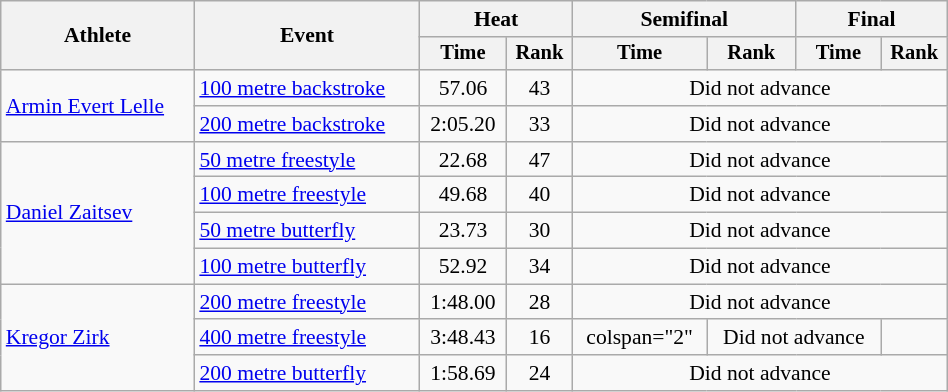<table class="wikitable" style="text-align:center; font-size:90%; width:50%;">
<tr>
<th rowspan="2">Athlete</th>
<th rowspan="2">Event</th>
<th colspan="2">Heat</th>
<th colspan="2">Semifinal</th>
<th colspan="2">Final</th>
</tr>
<tr style="font-size:95%">
<th>Time</th>
<th>Rank</th>
<th>Time</th>
<th>Rank</th>
<th>Time</th>
<th>Rank</th>
</tr>
<tr>
<td align=left rowspan=2><a href='#'>Armin Evert Lelle</a></td>
<td align=left><a href='#'>100 metre backstroke</a></td>
<td>57.06</td>
<td>43</td>
<td colspan=4>Did not advance</td>
</tr>
<tr>
<td align=left><a href='#'>200 metre backstroke</a></td>
<td>2:05.20</td>
<td>33</td>
<td colspan=4>Did not advance</td>
</tr>
<tr>
<td align=left rowspan=4><a href='#'>Daniel Zaitsev</a></td>
<td align=left><a href='#'>50 metre freestyle</a></td>
<td>22.68</td>
<td>47</td>
<td colspan=4>Did not advance</td>
</tr>
<tr>
<td align=left><a href='#'>100 metre freestyle</a></td>
<td>49.68</td>
<td>40</td>
<td colspan=4>Did not advance</td>
</tr>
<tr>
<td align=left><a href='#'>50 metre butterfly</a></td>
<td>23.73</td>
<td>30</td>
<td colspan=4>Did not advance</td>
</tr>
<tr>
<td align=left><a href='#'>100 metre butterfly</a></td>
<td>52.92</td>
<td>34</td>
<td colspan=4>Did not advance</td>
</tr>
<tr>
<td align=left rowspan=3><a href='#'>Kregor Zirk</a></td>
<td align=left><a href='#'>200 metre freestyle</a></td>
<td>1:48.00</td>
<td>28</td>
<td colspan=4>Did not advance</td>
</tr>
<tr>
<td align=left><a href='#'>400 metre freestyle</a></td>
<td>3:48.43</td>
<td>16</td>
<td>colspan="2" </td>
<td colspan="2">Did not advance</td>
</tr>
<tr>
<td align=left><a href='#'>200 metre butterfly</a></td>
<td>1:58.69</td>
<td>24</td>
<td colspan=4>Did not advance</td>
</tr>
</table>
